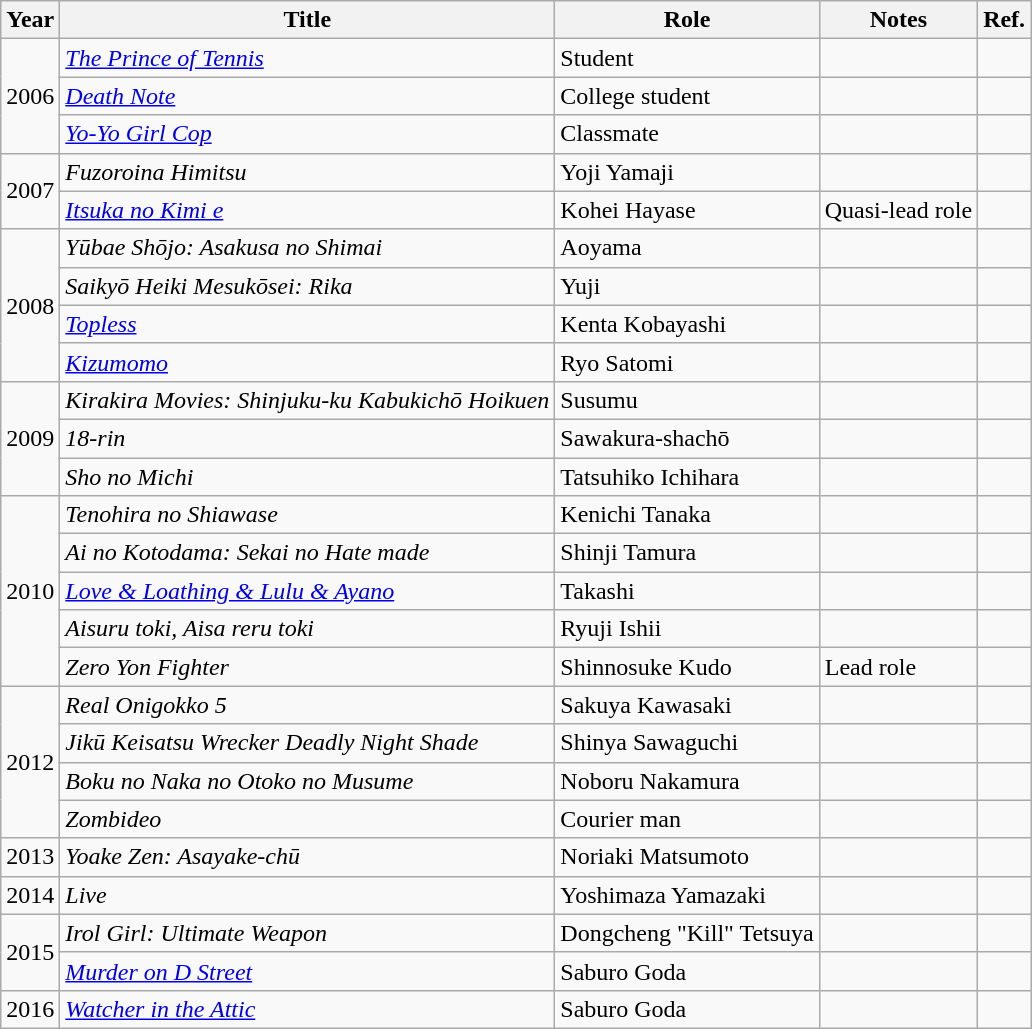<table class="wikitable">
<tr>
<th>Year</th>
<th>Title</th>
<th>Role</th>
<th>Notes</th>
<th>Ref.</th>
</tr>
<tr>
<td rowspan="3">2006</td>
<td><em><a href='#'>The Prince of Tennis</a></em></td>
<td>Student</td>
<td></td>
<td></td>
</tr>
<tr>
<td><em><a href='#'>Death Note</a></em></td>
<td>College student</td>
<td></td>
<td></td>
</tr>
<tr>
<td><em><a href='#'>Yo-Yo Girl Cop</a></em></td>
<td>Classmate</td>
<td></td>
<td></td>
</tr>
<tr>
<td rowspan="2">2007</td>
<td><em>Fuzoroina Himitsu</em></td>
<td>Yoji Yamaji</td>
<td></td>
<td></td>
</tr>
<tr>
<td><em><a href='#'>Itsuka no Kimi e</a></em></td>
<td>Kohei Hayase</td>
<td>Quasi-lead role</td>
<td></td>
</tr>
<tr>
<td rowspan="4">2008</td>
<td><em>Yūbae Shōjo: Asakusa no Shimai</em></td>
<td>Aoyama</td>
<td></td>
<td></td>
</tr>
<tr>
<td><em>Saikyō Heiki Mesukōsei: Rika</em></td>
<td>Yuji</td>
<td></td>
<td></td>
</tr>
<tr>
<td><em><a href='#'>Topless</a></em></td>
<td>Kenta Kobayashi</td>
<td></td>
<td></td>
</tr>
<tr>
<td><em><a href='#'>Kizumomo</a></em></td>
<td>Ryo Satomi</td>
<td></td>
<td></td>
</tr>
<tr>
<td rowspan="3">2009</td>
<td><em>Kirakira Movies: Shinjuku-ku Kabukichō Hoikuen</em></td>
<td>Susumu</td>
<td></td>
<td></td>
</tr>
<tr>
<td><em>18-rin</em></td>
<td>Sawakura-shachō</td>
<td></td>
<td></td>
</tr>
<tr>
<td><em>Sho no Michi</em></td>
<td>Tatsuhiko Ichihara</td>
<td></td>
<td></td>
</tr>
<tr>
<td rowspan="5">2010</td>
<td><em>Tenohira no Shiawase</em></td>
<td>Kenichi Tanaka</td>
<td></td>
<td></td>
</tr>
<tr>
<td><em>Ai no Kotodama: Sekai no Hate made</em></td>
<td>Shinji Tamura</td>
<td></td>
<td></td>
</tr>
<tr>
<td><em><a href='#'>Love & Loathing & Lulu & Ayano</a></em></td>
<td>Takashi</td>
<td></td>
<td></td>
</tr>
<tr>
<td><em>Aisuru toki, Aisa reru toki</em></td>
<td>Ryuji Ishii</td>
<td></td>
<td></td>
</tr>
<tr>
<td><em>Zero Yon Fighter</em></td>
<td>Shinnosuke Kudo</td>
<td>Lead role</td>
<td></td>
</tr>
<tr>
<td rowspan="4">2012</td>
<td><em>Real Onigokko 5</em></td>
<td>Sakuya Kawasaki</td>
<td></td>
<td></td>
</tr>
<tr>
<td><em>Jikū Keisatsu Wrecker Deadly Night Shade</em></td>
<td>Shinya Sawaguchi</td>
<td></td>
<td></td>
</tr>
<tr>
<td><em>Boku no Naka no Otoko no Musume</em></td>
<td>Noboru Nakamura</td>
<td></td>
<td></td>
</tr>
<tr>
<td><em>Zombideo</em></td>
<td>Courier man</td>
<td></td>
<td></td>
</tr>
<tr>
<td>2013</td>
<td><em>Yoake Zen: Asayake-chū</em></td>
<td>Noriaki Matsumoto</td>
<td></td>
<td></td>
</tr>
<tr>
<td>2014</td>
<td><em>Live</em></td>
<td>Yoshimaza Yamazaki</td>
<td></td>
<td></td>
</tr>
<tr>
<td rowspan="2">2015</td>
<td><em>Irol Girl: Ultimate Weapon</em></td>
<td>Dongcheng "Kill" Tetsuya</td>
<td></td>
<td></td>
</tr>
<tr>
<td><em><a href='#'>Murder on D Street</a></em></td>
<td>Saburo Goda</td>
<td></td>
<td></td>
</tr>
<tr>
<td>2016</td>
<td><em><a href='#'>Watcher in the Attic</a></em></td>
<td>Saburo Goda</td>
<td></td>
<td></td>
</tr>
</table>
